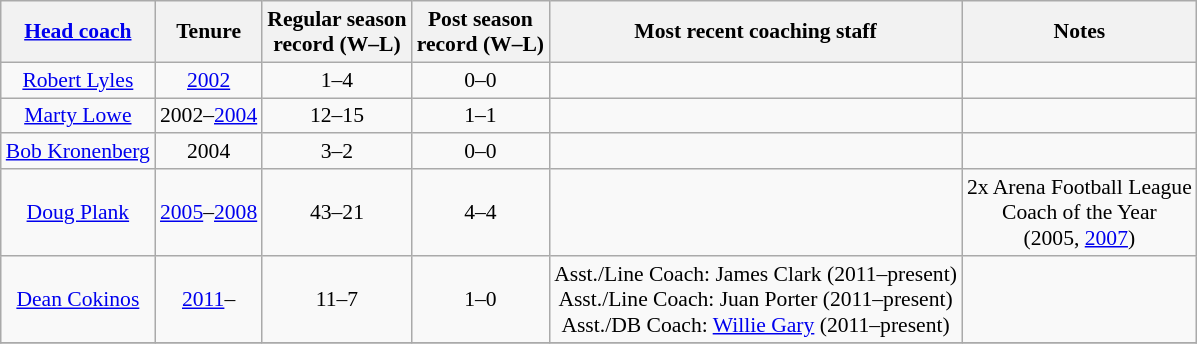<table class="wikitable" style="text-align:center; font-size:90%;">
<tr>
<th><a href='#'>Head coach</a></th>
<th>Tenure</th>
<th>Regular season<br>record (W–L)</th>
<th>Post season<br>record (W–L)</th>
<th>Most recent coaching staff</th>
<th>Notes</th>
</tr>
<tr>
<td><a href='#'>Robert Lyles</a></td>
<td><a href='#'>2002</a></td>
<td>1–4</td>
<td>0–0</td>
<td></td>
<td></td>
</tr>
<tr>
<td><a href='#'>Marty Lowe</a></td>
<td>2002–<a href='#'>2004</a></td>
<td>12–15</td>
<td>1–1</td>
<td></td>
<td></td>
</tr>
<tr>
<td><a href='#'>Bob Kronenberg</a></td>
<td>2004</td>
<td>3–2</td>
<td>0–0</td>
<td></td>
<td></td>
</tr>
<tr>
<td><a href='#'>Doug Plank</a></td>
<td><a href='#'>2005</a>–<a href='#'>2008</a></td>
<td>43–21</td>
<td>4–4</td>
<td></td>
<td>2x Arena Football League<br>Coach of the Year<br>(2005, <a href='#'>2007</a>)</td>
</tr>
<tr>
<td><a href='#'>Dean Cokinos</a></td>
<td><a href='#'>2011</a>–</td>
<td>11–7</td>
<td>1–0</td>
<td>Asst./Line Coach: James Clark (2011–present)<br>Asst./Line Coach: Juan Porter (2011–present)<br>Asst./DB Coach: <a href='#'>Willie Gary</a> (2011–present)</td>
<td></td>
</tr>
<tr>
</tr>
</table>
